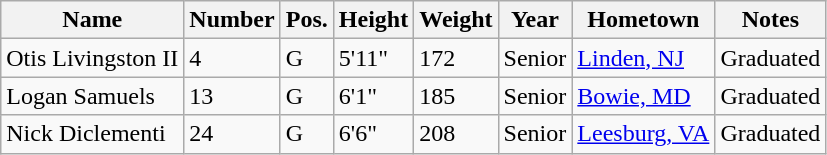<table class="wikitable sortable" border="1">
<tr>
<th>Name</th>
<th>Number</th>
<th>Pos.</th>
<th>Height</th>
<th>Weight</th>
<th>Year</th>
<th>Hometown</th>
<th class="unsortable">Notes</th>
</tr>
<tr>
<td sortname>Otis Livingston II</td>
<td>4</td>
<td>G</td>
<td>5'11"</td>
<td>172</td>
<td>Senior</td>
<td><a href='#'>Linden, NJ</a></td>
<td>Graduated</td>
</tr>
<tr>
<td sortname>Logan Samuels</td>
<td>13</td>
<td>G</td>
<td>6'1"</td>
<td>185</td>
<td>Senior</td>
<td><a href='#'>Bowie, MD</a></td>
<td>Graduated</td>
</tr>
<tr>
<td sortname>Nick Diclementi</td>
<td>24</td>
<td>G</td>
<td>6'6"</td>
<td>208</td>
<td>Senior</td>
<td><a href='#'>Leesburg, VA</a></td>
<td>Graduated</td>
</tr>
</table>
